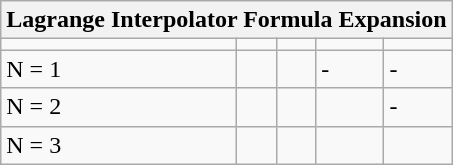<table class="wikitable">
<tr>
<th colspan="5">Lagrange Interpolator Formula Expansion</th>
</tr>
<tr>
<td></td>
<td></td>
<td></td>
<td></td>
<td></td>
</tr>
<tr>
<td>N = 1</td>
<td></td>
<td></td>
<td>-</td>
<td>-</td>
</tr>
<tr>
<td>N = 2</td>
<td></td>
<td></td>
<td></td>
<td>-</td>
</tr>
<tr>
<td>N = 3</td>
<td></td>
<td></td>
<td></td>
<td></td>
</tr>
</table>
